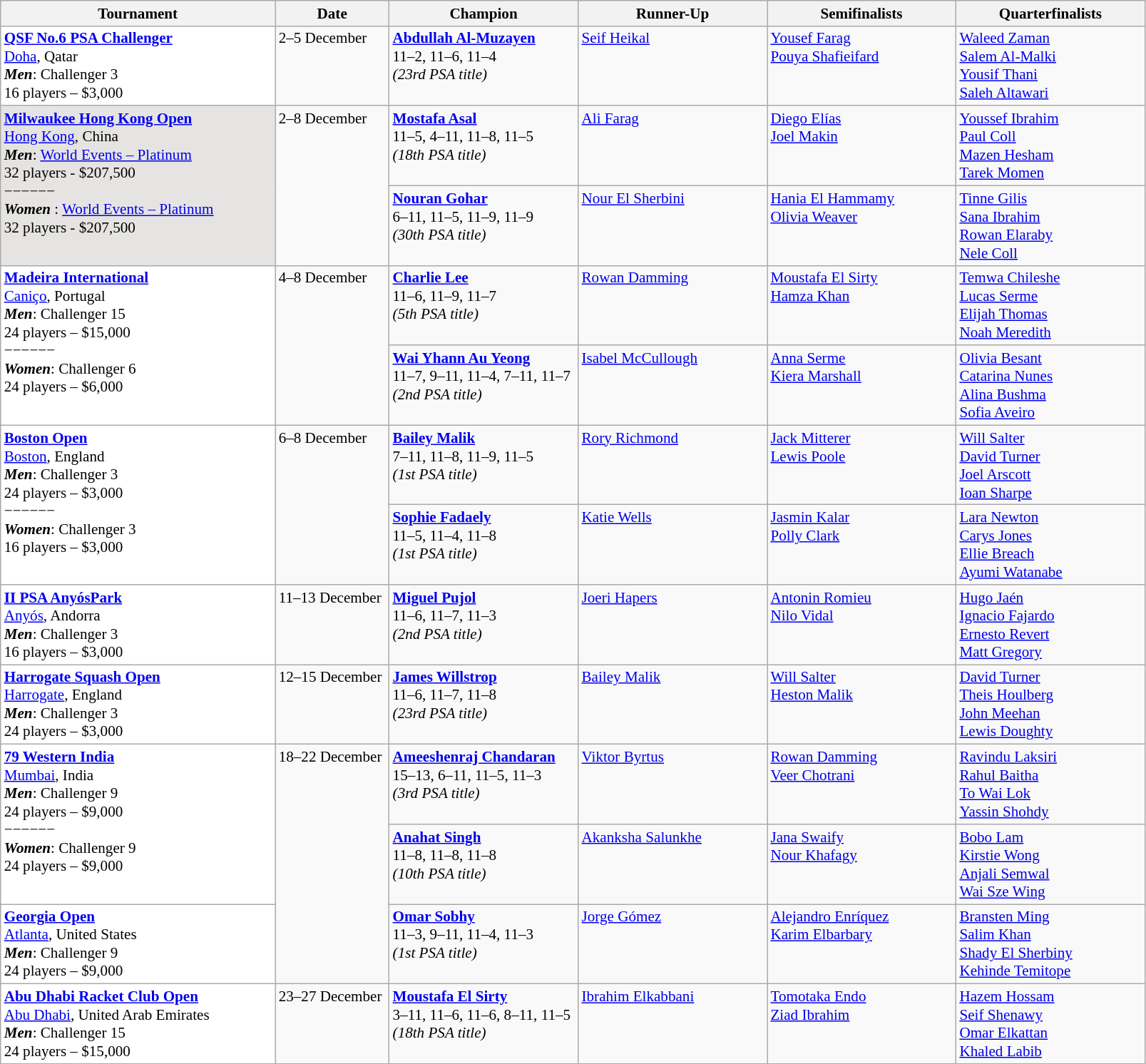<table class="wikitable" style="font-size:88%">
<tr>
<th width=250>Tournament</th>
<th width=100>Date</th>
<th width=170>Champion</th>
<th width=170>Runner-Up</th>
<th width=170>Semifinalists</th>
<th width=170>Quarterfinalists</th>
</tr>
<tr style="vertical-align:top">
<td style="background:#fff;"><strong><a href='#'>QSF No.6 PSA Challenger</a></strong><br> <a href='#'>Doha</a>, Qatar<br><strong><em>Men</em></strong>: Challenger 3<br>16 players – $3,000</td>
<td>2–5 December</td>
<td> <strong><a href='#'>Abdullah Al-Muzayen</a></strong><br>11–2, 11–6, 11–4<br><em>(23rd PSA title)</em></td>
<td> <a href='#'>Seif Heikal</a></td>
<td> <a href='#'>Yousef Farag</a><br> <a href='#'>Pouya Shafieifard</a></td>
<td> <a href='#'>Waleed Zaman</a><br> <a href='#'>Salem Al-Malki</a><br> <a href='#'>Yousif Thani</a><br> <a href='#'>Saleh Altawari</a></td>
</tr>
<tr style="vertical-align:top">
<td rowspan=2 style="background:#E5E4E2;"><strong><a href='#'>Milwaukee Hong Kong Open</a></strong><br> <a href='#'>Hong Kong</a>, China<br><strong><em>Men</em></strong>: <a href='#'>World Events – Platinum</a><br>32 players - $207,500<br>−−−−−−<br><strong> <em>Women</em> </strong>: <a href='#'>World Events – Platinum</a><br>32 players - $207,500</td>
<td rowspan=2>2–8 December</td>
<td> <strong><a href='#'>Mostafa Asal</a></strong><br>11–5, 4–11, 11–8, 11–5<br><em>(18th PSA title)</em></td>
<td> <a href='#'>Ali Farag</a></td>
<td> <a href='#'>Diego Elías</a><br> <a href='#'>Joel Makin</a></td>
<td> <a href='#'>Youssef Ibrahim</a><br> <a href='#'>Paul Coll</a><br> <a href='#'>Mazen Hesham</a><br> <a href='#'>Tarek Momen</a></td>
</tr>
<tr style="vertical-align:top">
<td> <strong><a href='#'>Nouran Gohar</a></strong><br>6–11, 11–5, 11–9, 11–9<br><em>(30th PSA title)</em></td>
<td> <a href='#'>Nour El Sherbini</a></td>
<td> <a href='#'>Hania El Hammamy</a><br> <a href='#'>Olivia Weaver</a></td>
<td> <a href='#'>Tinne Gilis</a><br> <a href='#'>Sana Ibrahim</a><br> <a href='#'>Rowan Elaraby</a><br> <a href='#'>Nele Coll</a></td>
</tr>
<tr style="vertical-align:top">
<td rowspan=2 style="background:#fff;"><strong><a href='#'>Madeira International</a></strong><br> <a href='#'>Caniço</a>, Portugal<br><strong><em>Men</em></strong>: Challenger 15<br>24 players – $15,000<br>−−−−−−<br><strong><em>Women</em></strong>: Challenger 6<br>24 players – $6,000</td>
<td rowspan=2>4–8 December</td>
<td> <strong><a href='#'>Charlie Lee</a></strong><br>11–6, 11–9, 11–7<br><em>(5th PSA title)</em></td>
<td> <a href='#'>Rowan Damming</a></td>
<td> <a href='#'>Moustafa El Sirty</a><br> <a href='#'>Hamza Khan</a></td>
<td> <a href='#'>Temwa Chileshe</a><br> <a href='#'>Lucas Serme</a><br> <a href='#'>Elijah Thomas</a><br> <a href='#'>Noah Meredith</a></td>
</tr>
<tr style="vertical-align:top">
<td> <strong><a href='#'>Wai Yhann Au Yeong</a></strong><br>11–7, 9–11, 11–4, 7–11, 11–7<br><em>(2nd PSA title)</em></td>
<td> <a href='#'>Isabel McCullough</a></td>
<td> <a href='#'>Anna Serme</a><br> <a href='#'>Kiera Marshall</a></td>
<td> <a href='#'>Olivia Besant</a><br> <a href='#'>Catarina Nunes</a><br> <a href='#'>Alina Bushma</a><br> <a href='#'>Sofia Aveiro</a></td>
</tr>
<tr style="vertical-align:top">
<td rowspan=2 style="background:#fff;"><strong><a href='#'>Boston Open</a></strong><br> <a href='#'>Boston</a>, England<br><strong><em>Men</em></strong>: Challenger 3<br>24 players – $3,000<br>−−−−−−<br><strong><em>Women</em></strong>: Challenger 3<br>16 players – $3,000</td>
<td rowspan=2>6–8 December</td>
<td> <strong><a href='#'>Bailey Malik</a></strong><br>7–11, 11–8, 11–9, 11–5<br><em>(1st PSA title)</em></td>
<td> <a href='#'>Rory Richmond</a></td>
<td> <a href='#'>Jack Mitterer</a><br> <a href='#'>Lewis Poole</a></td>
<td> <a href='#'>Will Salter</a><br> <a href='#'>David Turner</a><br> <a href='#'>Joel Arscott</a><br> <a href='#'>Ioan Sharpe</a></td>
</tr>
<tr style="vertical-align:top">
<td> <strong><a href='#'>Sophie Fadaely</a></strong><br>11–5, 11–4, 11–8<br><em>(1st PSA title)</em></td>
<td> <a href='#'>Katie Wells</a></td>
<td> <a href='#'>Jasmin Kalar</a><br> <a href='#'>Polly Clark</a></td>
<td> <a href='#'>Lara Newton</a><br> <a href='#'>Carys Jones</a><br> <a href='#'>Ellie Breach</a><br> <a href='#'>Ayumi Watanabe</a></td>
</tr>
<tr style="vertical-align:top">
<td style="background:#fff;"><strong><a href='#'>II PSA AnyósPark</a></strong><br> <a href='#'>Anyós</a>, Andorra<br><strong><em>Men</em></strong>: Challenger 3<br>16 players – $3,000</td>
<td>11–13 December</td>
<td> <strong><a href='#'>Miguel Pujol</a></strong><br>11–6, 11–7, 11–3<br><em>(2nd PSA title)</em></td>
<td> <a href='#'>Joeri Hapers</a></td>
<td> <a href='#'>Antonin Romieu</a><br> <a href='#'>Nilo Vidal</a></td>
<td> <a href='#'>Hugo Jaén</a><br> <a href='#'>Ignacio Fajardo</a><br> <a href='#'>Ernesto Revert</a><br> <a href='#'>Matt Gregory</a></td>
</tr>
<tr style="vertical-align:top">
<td style="background:#fff;"><strong><a href='#'>Harrogate Squash Open</a></strong><br> <a href='#'>Harrogate</a>, England<br><strong><em>Men</em></strong>: Challenger 3<br>24 players – $3,000</td>
<td>12–15 December</td>
<td> <strong><a href='#'>James Willstrop</a></strong><br>11–6, 11–7, 11–8<br><em>(23rd PSA title)</em></td>
<td> <a href='#'>Bailey Malik</a></td>
<td> <a href='#'>Will Salter</a><br> <a href='#'>Heston Malik</a></td>
<td> <a href='#'>David Turner</a><br> <a href='#'>Theis Houlberg</a><br> <a href='#'>John Meehan</a><br> <a href='#'>Lewis Doughty</a></td>
</tr>
<tr valign=top>
<td rowspan=2 style="background:#fff;"><strong><a href='#'>79  Western India</a></strong><br> <a href='#'>Mumbai</a>, India<br><strong><em>Men</em></strong>: Challenger 9<br>24 players – $9,000<br>−−−−−−<br><strong><em>Women</em></strong>: Challenger 9<br>24 players – $9,000</td>
<td rowspan=3>18–22 December</td>
<td> <strong><a href='#'>Ameeshenraj Chandaran</a></strong><br>15–13, 6–11, 11–5, 11–3<br><em>(3rd PSA title)</em></td>
<td> <a href='#'>Viktor Byrtus</a></td>
<td> <a href='#'>Rowan Damming</a><br> <a href='#'>Veer Chotrani</a></td>
<td> <a href='#'>Ravindu Laksiri</a><br> <a href='#'>Rahul Baitha</a><br> <a href='#'>To Wai Lok</a><br> <a href='#'>Yassin Shohdy</a></td>
</tr>
<tr style="vertical-align:top">
<td> <strong><a href='#'>Anahat Singh</a></strong><br>11–8, 11–8, 11–8<br><em>(10th PSA title)</em></td>
<td> <a href='#'>Akanksha Salunkhe</a></td>
<td> <a href='#'>Jana Swaify</a><br> <a href='#'>Nour Khafagy</a></td>
<td> <a href='#'>Bobo Lam</a><br> <a href='#'>Kirstie Wong</a><br> <a href='#'>Anjali Semwal</a><br> <a href='#'>Wai Sze Wing</a></td>
</tr>
<tr style="vertical-align:top">
<td style="background:#fff;"><strong><a href='#'>Georgia Open</a></strong><br> <a href='#'>Atlanta</a>, United States<br><strong><em>Men</em></strong>: Challenger 9<br>24 players – $9,000</td>
<td> <strong><a href='#'>Omar Sobhy</a></strong><br>11–3, 9–11, 11–4, 11–3<br><em>(1st PSA title)</em></td>
<td> <a href='#'>Jorge Gómez</a></td>
<td> <a href='#'>Alejandro Enríquez</a><br> <a href='#'>Karim Elbarbary</a></td>
<td> <a href='#'>Bransten Ming</a><br> <a href='#'>Salim Khan</a><br> <a href='#'>Shady El Sherbiny</a><br> <a href='#'>Kehinde Temitope</a></td>
</tr>
<tr style="vertical-align:top">
<td style="background:#fff;"><strong><a href='#'>Abu Dhabi Racket Club Open</a></strong><br> <a href='#'>Abu Dhabi</a>, United Arab Emirates<br><strong><em>Men</em></strong>: Challenger 15<br>24 players – $15,000</td>
<td>23–27 December</td>
<td> <strong><a href='#'>Moustafa El Sirty</a></strong><br>3–11, 11–6, 11–6, 8–11, 11–5<br><em>(18th PSA title)</em></td>
<td> <a href='#'>Ibrahim Elkabbani</a></td>
<td> <a href='#'>Tomotaka Endo</a><br> <a href='#'>Ziad Ibrahim</a></td>
<td> <a href='#'>Hazem Hossam</a><br> <a href='#'>Seif Shenawy</a><br> <a href='#'>Omar Elkattan</a><br> <a href='#'>Khaled Labib</a></td>
</tr>
</table>
